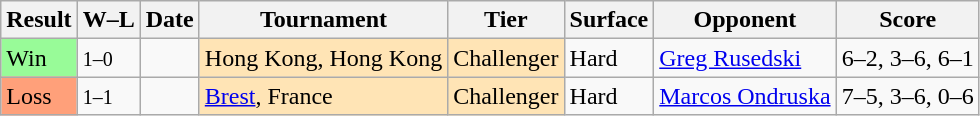<table class="sortable wikitable">
<tr>
<th>Result</th>
<th class="unsortable">W–L</th>
<th>Date</th>
<th>Tournament</th>
<th>Tier</th>
<th>Surface</th>
<th>Opponent</th>
<th class="unsortable">Score</th>
</tr>
<tr>
<td style="background:#98fb98;">Win</td>
<td><small>1–0</small></td>
<td></td>
<td style="background:moccasin;">Hong Kong, Hong Kong</td>
<td style="background:moccasin;">Challenger</td>
<td>Hard</td>
<td> <a href='#'>Greg Rusedski</a></td>
<td>6–2, 3–6, 6–1</td>
</tr>
<tr>
<td style="background:#ffa07a;">Loss</td>
<td><small>1–1</small></td>
<td></td>
<td style="background:moccasin;"><a href='#'>Brest</a>, France</td>
<td style="background:moccasin;">Challenger</td>
<td>Hard</td>
<td> <a href='#'>Marcos Ondruska</a></td>
<td>7–5, 3–6, 0–6</td>
</tr>
</table>
